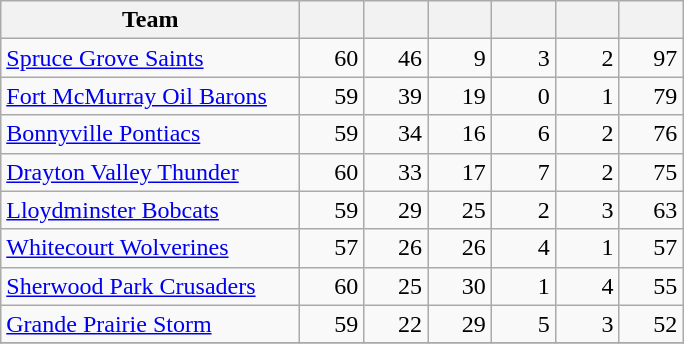<table class="wikitable sortable" style="text-align:right">
<tr>
<th class="sortable" style=width:12em>Team</th>
<th style=width:2.2em></th>
<th style=width:2.2em></th>
<th style=width:2.2em></th>
<th style=width:2.2em></th>
<th style=width:2.2em></th>
<th style=width:2.2em></th>
</tr>
<tr>
<td align=left><a href='#'>Spruce Grove Saints</a></td>
<td>60</td>
<td>46</td>
<td>9</td>
<td>3</td>
<td>2</td>
<td>97</td>
</tr>
<tr>
<td align=left><a href='#'>Fort McMurray Oil Barons</a></td>
<td>59</td>
<td>39</td>
<td>19</td>
<td>0</td>
<td>1</td>
<td>79</td>
</tr>
<tr>
<td align=left><a href='#'>Bonnyville Pontiacs</a></td>
<td>59</td>
<td>34</td>
<td>16</td>
<td>6</td>
<td>2</td>
<td>76</td>
</tr>
<tr>
<td align=left><a href='#'>Drayton Valley Thunder</a></td>
<td>60</td>
<td>33</td>
<td>17</td>
<td>7</td>
<td>2</td>
<td>75</td>
</tr>
<tr>
<td align=left><a href='#'>Lloydminster Bobcats</a></td>
<td>59</td>
<td>29</td>
<td>25</td>
<td>2</td>
<td>3</td>
<td>63</td>
</tr>
<tr>
<td align=left><a href='#'>Whitecourt Wolverines</a></td>
<td>57</td>
<td>26</td>
<td>26</td>
<td>4</td>
<td>1</td>
<td>57</td>
</tr>
<tr>
<td align=left><a href='#'>Sherwood Park Crusaders</a></td>
<td>60</td>
<td>25</td>
<td>30</td>
<td>1</td>
<td>4</td>
<td>55</td>
</tr>
<tr>
<td align=left><a href='#'>Grande Prairie Storm</a></td>
<td>59</td>
<td>22</td>
<td>29</td>
<td>5</td>
<td>3</td>
<td>52</td>
</tr>
<tr>
</tr>
</table>
